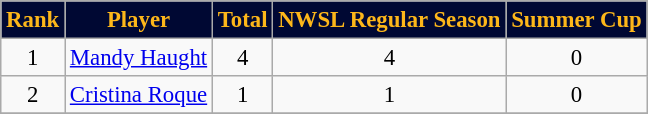<table class="wikitable" style="font-size: 95%; text-align: center;">
<tr>
<th style="background:#000833; color:#FDB71A;" scope="col">Rank</th>
<th style="background:#000833; color:#FDB71A;" scope="col">Player</th>
<th style="background:#000833; color:#FDB71A;" scope="col">Total</th>
<th style="background:#000833; color:#FDB71A;" scope="col">NWSL Regular Season</th>
<th style="background:#000833; color:#FDB71A;" scope="col">Summer Cup</th>
</tr>
<tr>
<td>1</td>
<td> <a href='#'>Mandy Haught</a></td>
<td>4</td>
<td>4</td>
<td>0</td>
</tr>
<tr>
<td>2</td>
<td> <a href='#'>Cristina Roque</a></td>
<td>1</td>
<td>1</td>
<td>0</td>
</tr>
<tr>
</tr>
</table>
